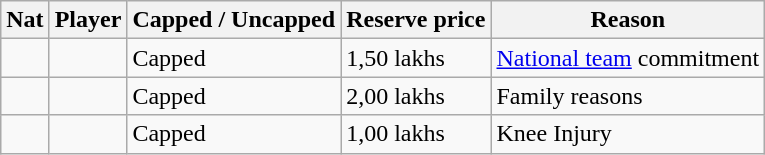<table class="wikitable sortable">
<tr>
<th>Nat</th>
<th>Player</th>
<th>Capped / Uncapped</th>
<th>Reserve price</th>
<th class="unsortable">Reason</th>
</tr>
<tr>
<td></td>
<td></td>
<td>Capped</td>
<td>1,50 lakhs</td>
<td><a href='#'>National team</a> commitment</td>
</tr>
<tr>
<td></td>
<td></td>
<td>Capped</td>
<td>2,00 lakhs</td>
<td>Family reasons</td>
</tr>
<tr>
<td></td>
<td></td>
<td>Capped</td>
<td>1,00 lakhs</td>
<td>Knee Injury</td>
</tr>
</table>
